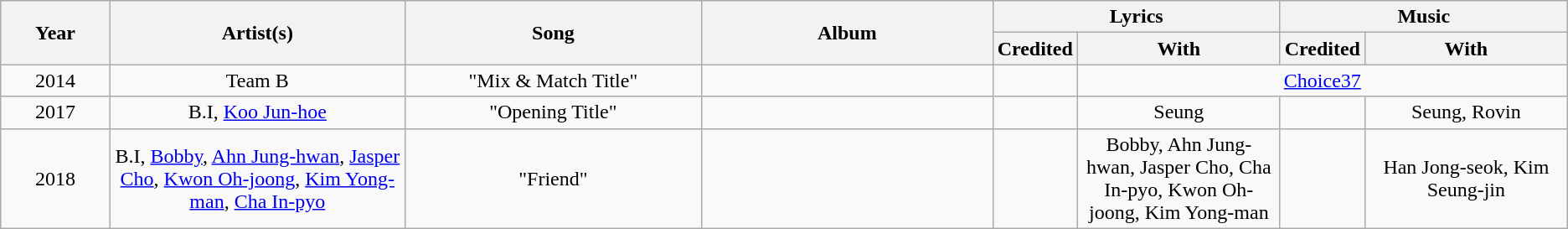<table class="wikitable" style="text-align:center;">
<tr>
<th rowspan="2" width="100px">Year</th>
<th rowspan="2" width="300px">Artist(s)</th>
<th rowspan="2" width="300px">Song</th>
<th rowspan="2" width="300px">Album</th>
<th colspan="2">Lyrics</th>
<th colspan="2">Music</th>
</tr>
<tr>
<th width="50px">Credited</th>
<th width="200px">With</th>
<th width="50px">Credited</th>
<th width="200px">With</th>
</tr>
<tr>
<td>2014</td>
<td>Team B</td>
<td>"Mix & Match Title"</td>
<td></td>
<td></td>
<td colspan="3"><a href='#'>Choice37</a></td>
</tr>
<tr>
<td>2017</td>
<td>B.I, <a href='#'>Koo Jun-hoe</a></td>
<td>"Opening Title"</td>
<td></td>
<td></td>
<td>Seung</td>
<td></td>
<td>Seung, Rovin</td>
</tr>
<tr>
<td>2018</td>
<td>B.I, <a href='#'>Bobby</a>, <a href='#'>Ahn Jung-hwan</a>, <a href='#'>Jasper Cho</a>, <a href='#'>Kwon Oh-joong</a>, <a href='#'>Kim Yong-man</a>, <a href='#'>Cha In-pyo</a></td>
<td>"Friend"</td>
<td></td>
<td></td>
<td>Bobby, Ahn Jung-hwan, Jasper Cho, Cha In-pyo, Kwon Oh-joong, Kim Yong-man</td>
<td></td>
<td>Han Jong-seok, Kim Seung-jin</td>
</tr>
</table>
